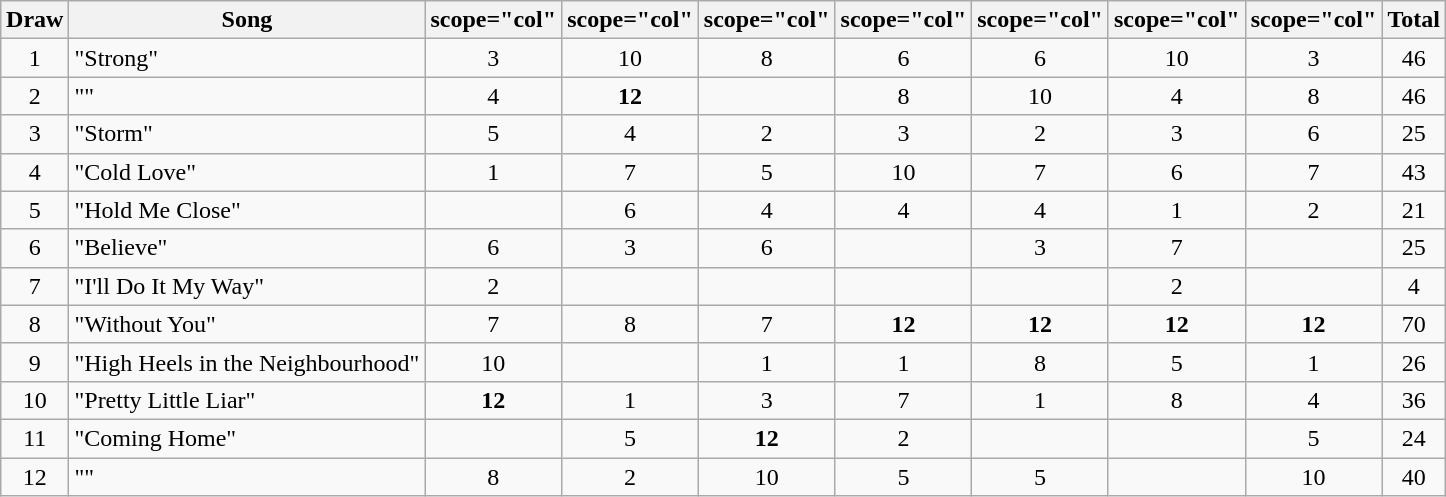<table class="wikitable collapsible" style="margin: 1em auto 1em auto; text-align:center;">
<tr>
<th>Draw</th>
<th>Song</th>
<th>scope="col" </th>
<th>scope="col" </th>
<th>scope="col" </th>
<th>scope="col" </th>
<th>scope="col" </th>
<th>scope="col" </th>
<th>scope="col" </th>
<th>Total</th>
</tr>
<tr>
<td>1</td>
<td align="left">"Strong"</td>
<td>3</td>
<td>10</td>
<td>8</td>
<td>6</td>
<td>6</td>
<td>10</td>
<td>3</td>
<td>46</td>
</tr>
<tr>
<td>2</td>
<td align="left">""</td>
<td>4</td>
<td><strong>12</strong></td>
<td></td>
<td>8</td>
<td>10</td>
<td>4</td>
<td>8</td>
<td>46</td>
</tr>
<tr>
<td>3</td>
<td align="left">"Storm"</td>
<td>5</td>
<td>4</td>
<td>2</td>
<td>3</td>
<td>2</td>
<td>3</td>
<td>6</td>
<td>25</td>
</tr>
<tr>
<td>4</td>
<td align="left">"Cold Love"</td>
<td>1</td>
<td>7</td>
<td>5</td>
<td>10</td>
<td>7</td>
<td>6</td>
<td>7</td>
<td>43</td>
</tr>
<tr>
<td>5</td>
<td align="left">"Hold Me Close"</td>
<td></td>
<td>6</td>
<td>4</td>
<td>4</td>
<td>4</td>
<td>1</td>
<td>2</td>
<td>21</td>
</tr>
<tr>
<td>6</td>
<td align="left">"Believe"</td>
<td>6</td>
<td>3</td>
<td>6</td>
<td></td>
<td>3</td>
<td>7</td>
<td></td>
<td>25</td>
</tr>
<tr>
<td>7</td>
<td align="left">"I'll Do It My Way"</td>
<td>2</td>
<td></td>
<td></td>
<td></td>
<td></td>
<td>2</td>
<td></td>
<td>4</td>
</tr>
<tr>
<td>8</td>
<td align="left">"Without You"</td>
<td>7</td>
<td>8</td>
<td>7</td>
<td><strong>12</strong></td>
<td><strong>12</strong></td>
<td><strong>12</strong></td>
<td><strong>12</strong></td>
<td>70</td>
</tr>
<tr>
<td>9</td>
<td align="left">"High Heels in the Neighbourhood"</td>
<td>10</td>
<td></td>
<td>1</td>
<td>1</td>
<td>8</td>
<td>5</td>
<td>1</td>
<td>26</td>
</tr>
<tr>
<td>10</td>
<td align="left">"Pretty Little Liar"</td>
<td><strong>12</strong></td>
<td>1</td>
<td>3</td>
<td>7</td>
<td>1</td>
<td>8</td>
<td>4</td>
<td>36</td>
</tr>
<tr>
<td>11</td>
<td align="left">"Coming Home"</td>
<td></td>
<td>5</td>
<td><strong>12</strong></td>
<td>2</td>
<td></td>
<td></td>
<td>5</td>
<td>24</td>
</tr>
<tr>
<td>12</td>
<td align="left">""</td>
<td>8</td>
<td>2</td>
<td>10</td>
<td>5</td>
<td>5</td>
<td></td>
<td>10</td>
<td>40</td>
</tr>
</table>
